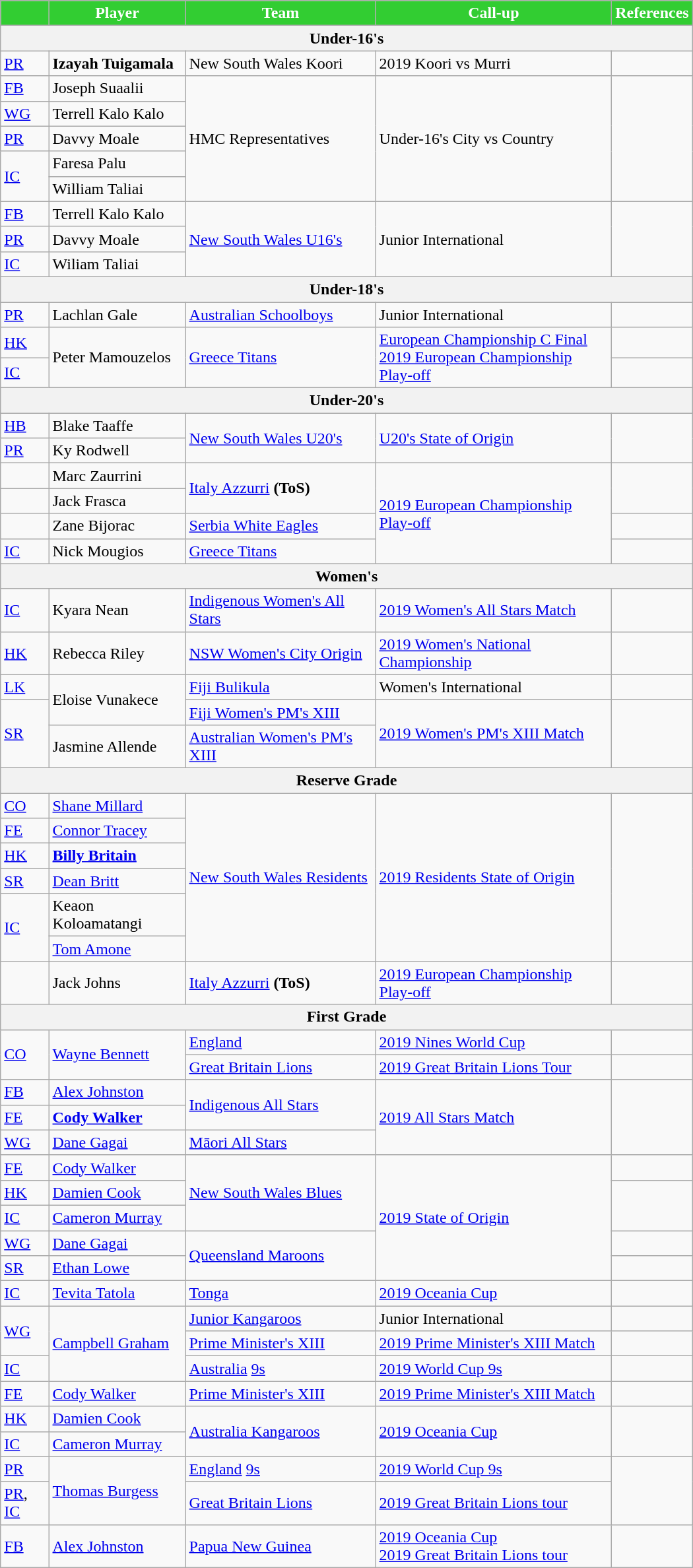<table class="wikitable" style="width:700px;">
<tr>
<th style="background:limegreen; color:white; text-align:center;"></th>
<th style="background:limegreen; color:white; text-align:center;">Player</th>
<th style="background:limegreen; color:white; text-align:center;">Team</th>
<th style="background:limegreen; color:white; text-align:center;">Call-up</th>
<th style="background:limegreen; color:white; text-align:center;">References</th>
</tr>
<tr>
<th colspan="5">Under-16's</th>
</tr>
<tr>
<td><a href='#'>PR</a></td>
<td><strong>Izayah Tuigamala</strong></td>
<td> New South Wales Koori</td>
<td>2019 Koori vs Murri</td>
<td></td>
</tr>
<tr>
<td><a href='#'>FB</a></td>
<td>Joseph Suaalii</td>
<td rowspan="5"> HMC Representatives</td>
<td rowspan="5">Under-16's City vs Country</td>
<td rowspan="5"></td>
</tr>
<tr>
<td><a href='#'>WG</a></td>
<td>Terrell Kalo Kalo</td>
</tr>
<tr>
<td><a href='#'>PR</a></td>
<td>Davvy Moale</td>
</tr>
<tr>
<td rowspan="2"><a href='#'>IC</a></td>
<td>Faresa Palu</td>
</tr>
<tr>
<td>William Taliai</td>
</tr>
<tr>
<td><a href='#'>FB</a></td>
<td>Terrell Kalo Kalo</td>
<td rowspan="3"> <a href='#'>New South Wales U16's</a></td>
<td rowspan="3">Junior International</td>
<td rowspan="3"></td>
</tr>
<tr>
<td><a href='#'>PR</a></td>
<td>Davvy Moale</td>
</tr>
<tr>
<td><a href='#'>IC</a></td>
<td>Wiliam Taliai</td>
</tr>
<tr>
<th colspan="5">Under-18's</th>
</tr>
<tr>
<td><a href='#'>PR</a></td>
<td>Lachlan Gale</td>
<td> <a href='#'>Australian Schoolboys</a></td>
<td>Junior International</td>
<td></td>
</tr>
<tr>
<td><a href='#'>HK</a></td>
<td rowspan="2">Peter Mamouzelos</td>
<td rowspan="2"> <a href='#'>Greece Titans</a></td>
<td rowspan="2"><a href='#'>European Championship C Final</a><br><a href='#'>2019 European Championship Play-off</a></td>
<td></td>
</tr>
<tr>
<td><a href='#'>IC</a></td>
<td></td>
</tr>
<tr>
<th colspan="5">Under-20's</th>
</tr>
<tr>
<td><a href='#'>HB</a></td>
<td>Blake Taaffe</td>
<td rowspan="2"> <a href='#'>New South Wales U20's</a></td>
<td rowspan="2"><a href='#'>U20's State of Origin</a></td>
<td rowspan="2"></td>
</tr>
<tr>
<td><a href='#'>PR</a></td>
<td>Ky Rodwell</td>
</tr>
<tr>
<td></td>
<td>Marc Zaurrini</td>
<td rowspan="2"> <a href='#'>Italy Azzurri</a> <strong>(ToS)</strong></td>
<td rowspan="4"><a href='#'>2019 European Championship Play-off</a></td>
<td rowspan="2"></td>
</tr>
<tr>
<td></td>
<td>Jack Frasca</td>
</tr>
<tr>
<td></td>
<td>Zane Bijorac</td>
<td> <a href='#'>Serbia White Eagles</a></td>
<td></td>
</tr>
<tr>
<td><a href='#'>IC</a></td>
<td>Nick Mougios</td>
<td> <a href='#'>Greece Titans</a></td>
<td></td>
</tr>
<tr>
<th colspan="5">Women's</th>
</tr>
<tr>
<td><a href='#'>IC</a></td>
<td>Kyara Nean</td>
<td> <a href='#'>Indigenous Women's All Stars</a></td>
<td><a href='#'>2019 Women's All Stars Match</a></td>
<td></td>
</tr>
<tr>
<td><a href='#'>HK</a></td>
<td>Rebecca Riley</td>
<td> <a href='#'>NSW Women's City Origin</a></td>
<td><a href='#'>2019 Women's National Championship</a></td>
<td></td>
</tr>
<tr>
<td><a href='#'>LK</a></td>
<td rowspan="2">Eloise Vunakece</td>
<td> <a href='#'>Fiji Bulikula</a></td>
<td>Women's International</td>
<td></td>
</tr>
<tr>
<td rowspan="2"><a href='#'>SR</a></td>
<td> <a href='#'>Fiji Women's PM's XIII</a></td>
<td rowspan="2"><a href='#'>2019 Women's PM's XIII Match</a></td>
<td rowspan="2"></td>
</tr>
<tr>
<td>Jasmine Allende</td>
<td> <a href='#'>Australian Women's PM's XIII</a></td>
</tr>
<tr>
<th colspan="5">Reserve Grade</th>
</tr>
<tr>
<td><a href='#'>CO</a></td>
<td><a href='#'>Shane Millard</a></td>
<td rowspan="6"> <a href='#'>New South Wales Residents</a></td>
<td rowspan="6"><a href='#'>2019 Residents State of Origin</a></td>
<td rowspan="6"></td>
</tr>
<tr>
<td><a href='#'>FE</a></td>
<td><a href='#'>Connor Tracey</a></td>
</tr>
<tr>
<td><a href='#'>HK</a></td>
<td><a href='#'><strong>Billy Britain</strong></a></td>
</tr>
<tr>
<td><a href='#'>SR</a></td>
<td><a href='#'>Dean Britt</a></td>
</tr>
<tr>
<td rowspan="2"><a href='#'>IC</a></td>
<td>Keaon Koloamatangi</td>
</tr>
<tr>
<td><a href='#'>Tom Amone</a></td>
</tr>
<tr>
<td></td>
<td>Jack Johns</td>
<td> <a href='#'>Italy Azzurri</a> <strong>(ToS)</strong></td>
<td><a href='#'>2019 European Championship Play-off</a></td>
<td></td>
</tr>
<tr>
<th colspan="5">First Grade</th>
</tr>
<tr>
<td rowspan="2"><a href='#'>CO</a></td>
<td rowspan="2"><a href='#'>Wayne Bennett</a></td>
<td> <a href='#'>England</a></td>
<td><a href='#'>2019 Nines World Cup</a></td>
<td></td>
</tr>
<tr>
<td> <a href='#'>Great Britain Lions</a></td>
<td><a href='#'>2019 Great Britain Lions Tour</a></td>
<td></td>
</tr>
<tr>
<td><a href='#'>FB</a></td>
<td><a href='#'>Alex Johnston</a></td>
<td rowspan="2"> <a href='#'>Indigenous All Stars</a></td>
<td rowspan="3"><a href='#'>2019 All Stars Match</a></td>
<td rowspan="3"></td>
</tr>
<tr>
<td><a href='#'>FE</a></td>
<td><a href='#'><strong>Cody Walker</strong></a></td>
</tr>
<tr>
<td><a href='#'>WG</a></td>
<td><a href='#'>Dane Gagai</a></td>
<td> <a href='#'>Māori All Stars</a></td>
</tr>
<tr>
<td><a href='#'>FE</a></td>
<td><a href='#'>Cody Walker</a></td>
<td rowspan="3"> <a href='#'>New South Wales Blues</a></td>
<td rowspan="5"><a href='#'>2019 State of Origin</a></td>
<td></td>
</tr>
<tr>
<td><a href='#'>HK</a></td>
<td><a href='#'>Damien Cook</a></td>
<td rowspan="2"></td>
</tr>
<tr>
<td><a href='#'>IC</a></td>
<td><a href='#'>Cameron Murray</a></td>
</tr>
<tr>
<td><a href='#'>WG</a></td>
<td><a href='#'>Dane Gagai</a></td>
<td rowspan="2"> <a href='#'>Queensland Maroons</a></td>
<td></td>
</tr>
<tr>
<td><a href='#'>SR</a></td>
<td><a href='#'>Ethan Lowe</a></td>
<td></td>
</tr>
<tr>
<td><a href='#'>IC</a></td>
<td><a href='#'>Tevita Tatola</a></td>
<td> <a href='#'>Tonga</a></td>
<td><a href='#'>2019 Oceania Cup</a></td>
<td></td>
</tr>
<tr>
<td rowspan="2"><a href='#'>WG</a></td>
<td rowspan="3"><a href='#'>Campbell Graham</a></td>
<td> <a href='#'>Junior Kangaroos</a></td>
<td>Junior International</td>
<td></td>
</tr>
<tr>
<td> <a href='#'>Prime Minister's XIII</a></td>
<td><a href='#'>2019 Prime Minister's XIII Match</a></td>
<td></td>
</tr>
<tr>
<td><a href='#'>IC</a></td>
<td> <a href='#'>Australia</a> <a href='#'>9s</a></td>
<td><a href='#'>2019 World Cup 9s</a></td>
<td></td>
</tr>
<tr>
<td><a href='#'>FE</a></td>
<td><a href='#'>Cody Walker</a></td>
<td> <a href='#'>Prime Minister's XIII</a></td>
<td><a href='#'>2019 Prime Minister's XIII Match</a></td>
<td></td>
</tr>
<tr>
<td><a href='#'>HK</a></td>
<td><a href='#'>Damien Cook</a></td>
<td rowspan="2"> <a href='#'>Australia Kangaroos</a></td>
<td rowspan="2"><a href='#'>2019 Oceania Cup</a></td>
<td rowspan="2"></td>
</tr>
<tr>
<td><a href='#'>IC</a></td>
<td><a href='#'>Cameron Murray</a></td>
</tr>
<tr>
<td><a href='#'>PR</a></td>
<td rowspan="2"><a href='#'>Thomas Burgess</a></td>
<td> <a href='#'>England</a> <a href='#'>9s</a></td>
<td><a href='#'>2019 World Cup 9s</a></td>
<td rowspan="2"></td>
</tr>
<tr>
<td><a href='#'>PR</a>, <a href='#'>IC</a></td>
<td> <a href='#'>Great Britain Lions</a></td>
<td><a href='#'>2019 Great Britain Lions tour</a></td>
</tr>
<tr>
<td><a href='#'>FB</a></td>
<td><a href='#'>Alex Johnston</a></td>
<td> <a href='#'>Papua New Guinea</a></td>
<td><a href='#'>2019 Oceania Cup</a><br><a href='#'>2019 Great Britain Lions tour</a></td>
<td></td>
</tr>
</table>
